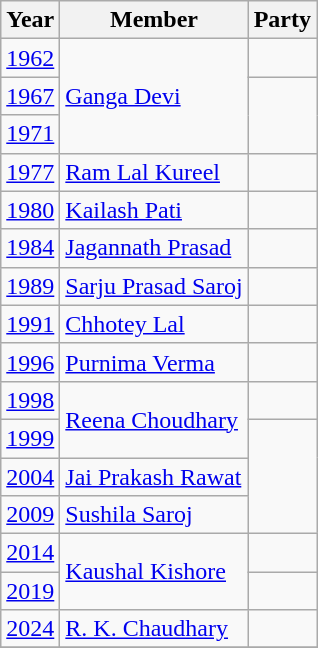<table class="wikitable sortable">
<tr>
<th>Year</th>
<th>Member</th>
<th colspan="2">Party</th>
</tr>
<tr>
<td><a href='#'>1962</a></td>
<td rowspan="3"><a href='#'>Ganga Devi</a></td>
<td></td>
</tr>
<tr>
<td><a href='#'>1967</a></td>
</tr>
<tr>
<td><a href='#'>1971</a></td>
</tr>
<tr>
<td><a href='#'>1977</a></td>
<td><a href='#'>Ram Lal Kureel</a></td>
<td></td>
</tr>
<tr>
<td><a href='#'>1980</a></td>
<td><a href='#'>Kailash Pati</a></td>
<td></td>
</tr>
<tr>
<td><a href='#'>1984</a></td>
<td><a href='#'>Jagannath Prasad</a></td>
<td></td>
</tr>
<tr>
<td><a href='#'>1989</a></td>
<td><a href='#'>Sarju Prasad Saroj</a></td>
<td></td>
</tr>
<tr>
<td><a href='#'>1991</a></td>
<td><a href='#'>Chhotey Lal</a></td>
<td></td>
</tr>
<tr>
<td><a href='#'>1996</a></td>
<td><a href='#'>Purnima Verma</a></td>
</tr>
<tr>
<td><a href='#'>1998</a></td>
<td rowspan="2"><a href='#'>Reena Choudhary</a></td>
<td></td>
</tr>
<tr>
<td><a href='#'>1999</a></td>
</tr>
<tr>
<td><a href='#'>2004</a></td>
<td><a href='#'>Jai Prakash Rawat</a></td>
</tr>
<tr>
<td><a href='#'>2009</a></td>
<td><a href='#'>Sushila Saroj</a></td>
</tr>
<tr>
<td><a href='#'>2014</a></td>
<td rowspan="2"><a href='#'>Kaushal Kishore</a></td>
<td></td>
</tr>
<tr>
<td><a href='#'>2019</a></td>
</tr>
<tr>
<td><a href='#'>2024</a></td>
<td><a href='#'>R. K. Chaudhary</a></td>
<td></td>
</tr>
<tr>
</tr>
</table>
